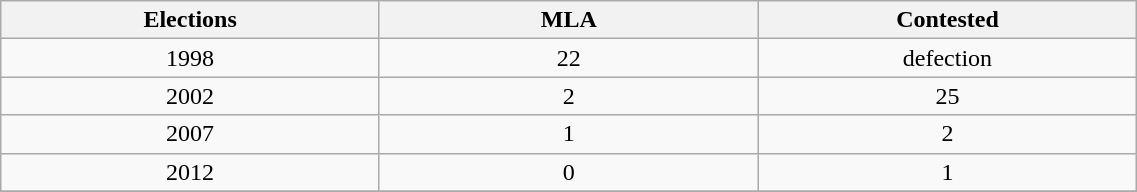<table class="wikitable sortable" border="1" width=60%>
<tr>
<th width="130px">Elections</th>
<th width="130px">MLA</th>
<th width="130px">Contested</th>
</tr>
<tr>
<td style="text-align: center;">1998</td>
<td style="text-align: center;">22</td>
<td style="text-align: center;">defection</td>
</tr>
<tr>
<td style="text-align: center;">2002</td>
<td style="text-align: center;">2</td>
<td style="text-align: center;">25</td>
</tr>
<tr>
<td style="text-align: center;">2007</td>
<td style="text-align: center;">1</td>
<td style="text-align: center;">2</td>
</tr>
<tr>
<td style="text-align: center;">2012</td>
<td style="text-align: center;">0</td>
<td style="text-align: center;">1</td>
</tr>
<tr>
</tr>
</table>
